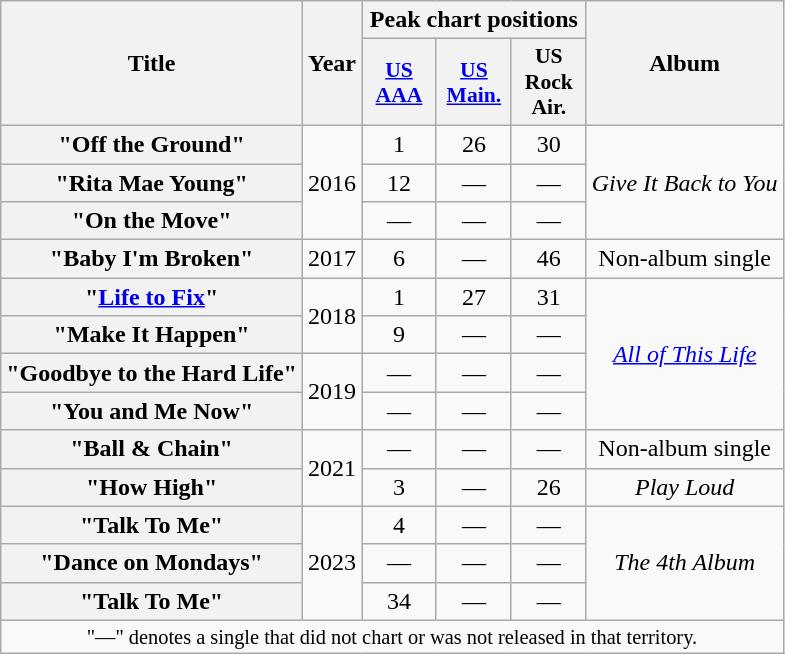<table class="wikitable plainrowheaders" style="text-align:center;">
<tr>
<th scope="col" rowspan="2">Title</th>
<th scope="col" rowspan="2">Year</th>
<th scope="col" colspan="3">Peak chart positions</th>
<th scope="col" rowspan="2">Album</th>
</tr>
<tr>
<th scope="col" style="width:3em;font-size:90%;"><a href='#'>US<br>AAA</a><br></th>
<th scope="col" style="width:3em;font-size:90%;"><a href='#'>US<br>Main.</a><br></th>
<th scope="col" style="width:3em;font-size:90%;">US<br>Rock<br>Air.<br></th>
</tr>
<tr>
<th scope="row">"Off the Ground"</th>
<td rowspan="3">2016</td>
<td>1</td>
<td>26</td>
<td>30</td>
<td rowspan="3"><em>Give It Back to You</em></td>
</tr>
<tr>
<th scope="row">"Rita Mae Young"</th>
<td>12</td>
<td>—</td>
<td>—</td>
</tr>
<tr>
<th scope="row">"On the Move"</th>
<td>—</td>
<td>—</td>
<td>—</td>
</tr>
<tr>
<th scope="row">"Baby I'm Broken"</th>
<td>2017</td>
<td>6</td>
<td>—</td>
<td>46</td>
<td>Non-album single</td>
</tr>
<tr>
<th scope="row">"<a href='#'>Life to Fix</a>"</th>
<td rowspan="2">2018</td>
<td>1</td>
<td>27</td>
<td>31</td>
<td rowspan="4"><em><a href='#'>All of This Life</a></em></td>
</tr>
<tr>
<th scope="row">"Make It Happen"</th>
<td>9</td>
<td>—</td>
<td>—</td>
</tr>
<tr>
<th scope="row">"Goodbye to the Hard Life"</th>
<td rowspan="2">2019</td>
<td>—</td>
<td>—</td>
<td>—</td>
</tr>
<tr>
<th scope="row">"You and Me Now"</th>
<td>—</td>
<td>—</td>
<td>—</td>
</tr>
<tr>
<th scope="row">"Ball & Chain"</th>
<td rowspan="2">2021</td>
<td>—</td>
<td>—</td>
<td>—</td>
<td>Non-album single</td>
</tr>
<tr>
<th scope="row">"How High"</th>
<td>3</td>
<td>—</td>
<td>26</td>
<td><em>Play Loud</em></td>
</tr>
<tr>
<th scope="row">"Talk To Me"</th>
<td rowspan=3>2023</td>
<td>4</td>
<td>—</td>
<td>—</td>
<td rowspan=3><em>The 4th Album</em></td>
</tr>
<tr>
<th scope="row">"Dance on Mondays"</th>
<td>—</td>
<td>—</td>
<td>—</td>
</tr>
<tr>
<th scope="row">"Talk To Me"</th>
<td>34</td>
<td>—</td>
<td>—</td>
</tr>
<tr>
<td colspan="6" style="font-size:85%">"—" denotes a single that did not chart or was not released in that territory.</td>
</tr>
</table>
